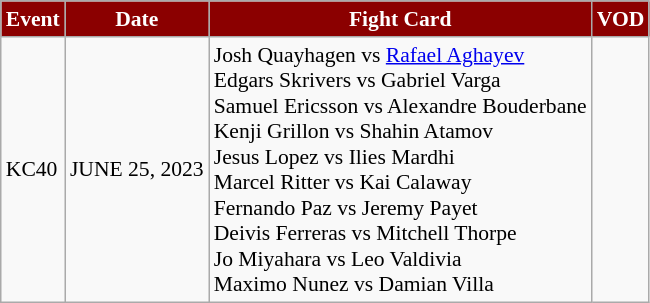<table class="sortable wikitable succession-box" style="font-size:90%;">
<tr>
<th scope="col" style="background:#8B0000; color:white;">Event</th>
<th scope="col" style="background:#8B0000; color:white;">Date</th>
<th scope="col" style="background:#8B0000; color:white;">Fight Card</th>
<th scope="col" style="background:#8B0000; color:white;">VOD</th>
</tr>
<tr>
<td>KC40</td>
<td>JUNE 25, 2023</td>
<td>Josh Quayhagen vs <a href='#'>Rafael Aghayev</a><br>Edgars Skrivers vs Gabriel Varga<br>Samuel Ericsson vs Alexandre Bouderbane<br>Kenji Grillon vs Shahin Atamov<br>Jesus Lopez vs Ilies Mardhi<br>Marcel Ritter vs Kai Calaway<br>Fernando Paz vs Jeremy Payet<br>Deivis Ferreras vs Mitchell Thorpe<br>Jo Miyahara vs Leo Valdivia<br>Maximo Nunez vs Damian Villa</td>
<td></td>
</tr>
</table>
